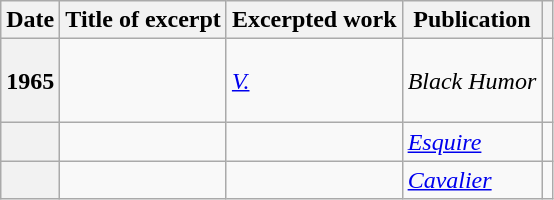<table class="wikitable plainrowheaders sortable">
<tr>
<th scope="col">Date</th>
<th scope="col">Title of excerpt</th>
<th scope="col">Excerpted work</th>
<th scope="col">Publication</th>
<th scope="col" class="unsortable"></th>
</tr>
<tr style="height:3.5em;">
<th>1965</th>
<td></td>
<td><em><a href='#'>V.</a></em></td>
<td><em>Black Humor</em></td>
<td style="text-align:center;"></td>
</tr>
<tr>
<th></th>
<td></td>
<td></td>
<td><em><a href='#'>Esquire</a></em></td>
<td style="text-align:center;"></td>
</tr>
<tr>
<th></th>
<td></td>
<td></td>
<td><em><a href='#'>Cavalier</a></em></td>
<td style="text-align:center;"></td>
</tr>
</table>
